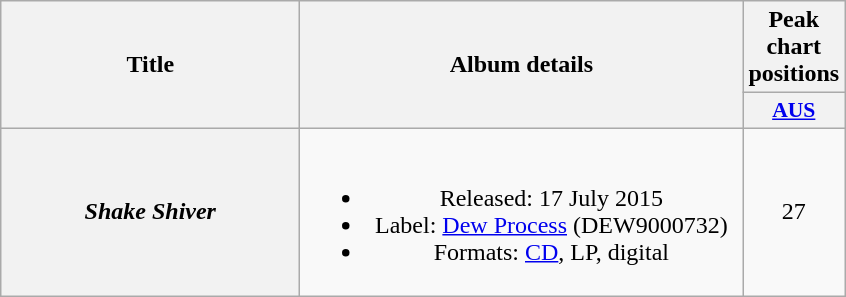<table class="wikitable plainrowheaders" style="text-align:center;">
<tr>
<th scope="col" rowspan="2" style="width:12em;">Title</th>
<th scope="col" rowspan="2" style="width:18em;">Album details</th>
<th scope="col" colspan="1">Peak chart positions</th>
</tr>
<tr>
<th scope="col" style="width:3em;font-size:90%;"><a href='#'>AUS</a><br></th>
</tr>
<tr>
<th scope="row"><em>Shake Shiver</em></th>
<td><br><ul><li>Released: 17 July 2015</li><li>Label: <a href='#'>Dew Process</a> (DEW9000732)</li><li>Formats: <a href='#'>CD</a>, LP, digital</li></ul></td>
<td>27</td>
</tr>
</table>
